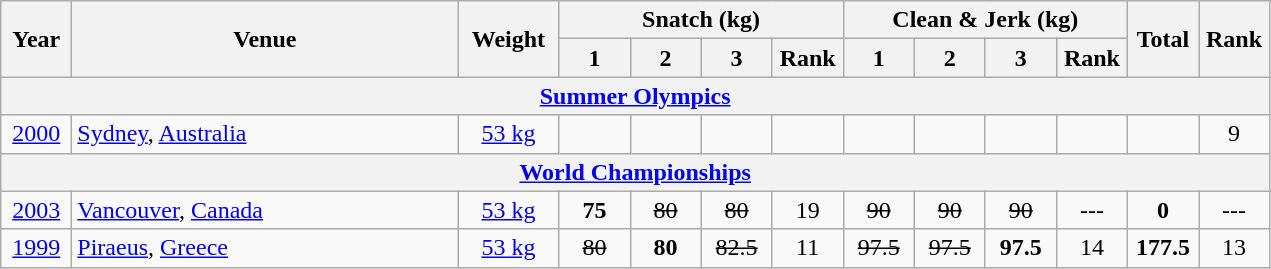<table class = "wikitable" style="text-align:center;">
<tr>
<th rowspan=2 width=40>Year</th>
<th rowspan=2 width=250>Venue</th>
<th rowspan=2 width=60>Weight</th>
<th colspan=4>Snatch (kg)</th>
<th colspan=4>Clean & Jerk (kg)</th>
<th rowspan=2 width=40>Total</th>
<th rowspan=2 width=40>Rank</th>
</tr>
<tr>
<th width=40>1</th>
<th width=40>2</th>
<th width=40>3</th>
<th width=40>Rank</th>
<th width=40>1</th>
<th width=40>2</th>
<th width=40>3</th>
<th width=40>Rank</th>
</tr>
<tr>
<th colspan=13><a href='#'>Summer Olympics</a></th>
</tr>
<tr>
<td><a href='#'>2000</a></td>
<td align=left> <a href='#'>Sydney</a>, <a href='#'>Australia</a></td>
<td><a href='#'>53 kg</a></td>
<td></td>
<td></td>
<td></td>
<td></td>
<td></td>
<td></td>
<td></td>
<td></td>
<td></td>
<td>9</td>
</tr>
<tr>
<th colspan=13><a href='#'>World Championships</a></th>
</tr>
<tr>
<td><a href='#'>2003</a></td>
<td align=left> <a href='#'>Vancouver</a>, <a href='#'>Canada</a></td>
<td><a href='#'>53 kg</a></td>
<td><strong>75</strong></td>
<td><s>80</s></td>
<td><s>80</s></td>
<td>19</td>
<td><s>90</s></td>
<td><s>90</s></td>
<td><s>90</s></td>
<td>---</td>
<td><strong>0</strong></td>
<td>---</td>
</tr>
<tr>
<td><a href='#'>1999</a></td>
<td align=left> <a href='#'>Piraeus</a>, <a href='#'>Greece</a></td>
<td><a href='#'>53 kg</a></td>
<td><s>80</s></td>
<td><strong>80</strong></td>
<td><s>82.5</s></td>
<td>11</td>
<td><s>97.5</s></td>
<td><s>97.5</s></td>
<td><strong>97.5</strong></td>
<td>14</td>
<td><strong>177.5</strong></td>
<td>13</td>
</tr>
</table>
